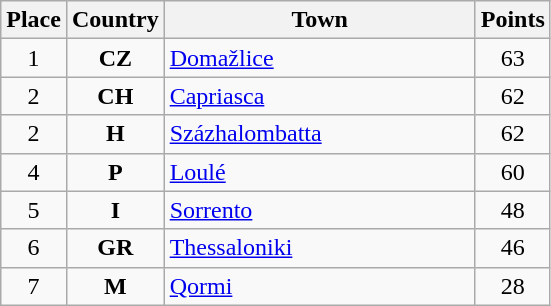<table class="wikitable" style="text-align;">
<tr>
<th width="25">Place</th>
<th width="25">Country</th>
<th width="200">Town</th>
<th width="25">Points</th>
</tr>
<tr>
<td align="center">1</td>
<td align="center"><strong>CZ</strong></td>
<td align="left"><a href='#'>Domažlice</a></td>
<td align="center">63</td>
</tr>
<tr>
<td align="center">2</td>
<td align="center"><strong>CH</strong></td>
<td align="left"><a href='#'>Capriasca</a></td>
<td align="center">62</td>
</tr>
<tr>
<td align="center">2</td>
<td align="center"><strong>H</strong></td>
<td align="left"><a href='#'>Százhalombatta</a></td>
<td align="center">62</td>
</tr>
<tr>
<td align="center">4</td>
<td align="center"><strong>P</strong></td>
<td align="left"><a href='#'>Loulé</a></td>
<td align="center">60</td>
</tr>
<tr>
<td align="center">5</td>
<td align="center"><strong>I</strong></td>
<td align="left"><a href='#'>Sorrento</a></td>
<td align="center">48</td>
</tr>
<tr>
<td align="center">6</td>
<td align="center"><strong>GR</strong></td>
<td align="left"><a href='#'>Thessaloniki</a></td>
<td align="center">46</td>
</tr>
<tr>
<td align="center">7</td>
<td align="center"><strong>M</strong></td>
<td align="left"><a href='#'>Qormi</a></td>
<td align="center">28</td>
</tr>
</table>
